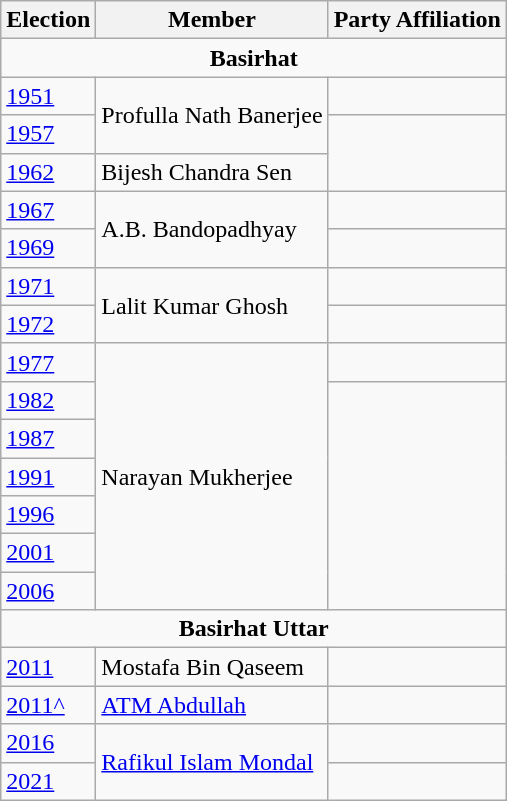<table class="wikitable sortable"ìÍĦĤĠčw>
<tr>
<th>Election</th>
<th>Member</th>
<th colspan=2>Party Affiliation</th>
</tr>
<tr>
<td colspan="4" align=center><strong>Basirhat</strong></td>
</tr>
<tr>
<td><a href='#'>1951</a></td>
<td rowspan=2>Profulla Nath Banerjee</td>
<td></td>
</tr>
<tr>
<td><a href='#'>1957</a></td>
</tr>
<tr>
<td><a href='#'>1962</a></td>
<td>Bijesh Chandra Sen</td>
</tr>
<tr>
<td><a href='#'>1967</a></td>
<td rowspan=2>A.B. Bandopadhyay</td>
<td></td>
</tr>
<tr>
<td><a href='#'>1969</a></td>
</tr>
<tr>
<td><a href='#'>1971</a></td>
<td rowspan=2>Lalit Kumar Ghosh</td>
<td></td>
</tr>
<tr>
<td><a href='#'>1972</a></td>
</tr>
<tr>
<td><a href='#'>1977</a></td>
<td rowspan=7>Narayan Mukherjee</td>
<td></td>
</tr>
<tr>
<td><a href='#'>1982</a></td>
</tr>
<tr>
<td><a href='#'>1987</a></td>
</tr>
<tr>
<td><a href='#'>1991</a></td>
</tr>
<tr>
<td><a href='#'>1996</a></td>
</tr>
<tr>
<td><a href='#'>2001</a></td>
</tr>
<tr>
<td><a href='#'>2006</a></td>
</tr>
<tr>
<td colspan="4" align=center><strong>Basirhat Uttar</strong></td>
</tr>
<tr>
<td><a href='#'>2011</a></td>
<td>Mostafa Bin Qaseem</td>
<td></td>
</tr>
<tr>
<td><a href='#'>2011^</a></td>
<td><a href='#'>ATM Abdullah</a></td>
<td></td>
</tr>
<tr>
<td><a href='#'>2016</a></td>
<td rowspan=2><a href='#'>Rafikul Islam Mondal</a></td>
<td></td>
</tr>
<tr>
<td><a href='#'>2021</a></td>
<td></td>
</tr>
</table>
